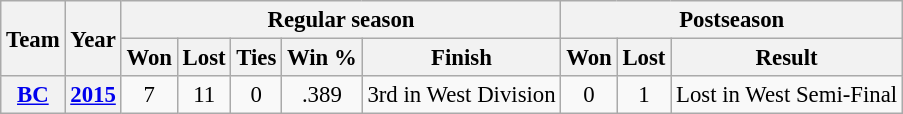<table class="wikitable" style="font-size: 95%; text-align:center;">
<tr>
<th rowspan="2">Team</th>
<th rowspan="2">Year</th>
<th colspan="5">Regular season</th>
<th colspan="4">Postseason</th>
</tr>
<tr>
<th>Won</th>
<th>Lost</th>
<th>Ties</th>
<th>Win %</th>
<th>Finish</th>
<th>Won</th>
<th>Lost</th>
<th>Result</th>
</tr>
<tr>
<th><a href='#'>BC</a></th>
<th><a href='#'>2015</a></th>
<td>7</td>
<td>11</td>
<td>0</td>
<td>.389</td>
<td>3rd in West Division</td>
<td>0</td>
<td>1</td>
<td>Lost in West Semi-Final</td>
</tr>
</table>
